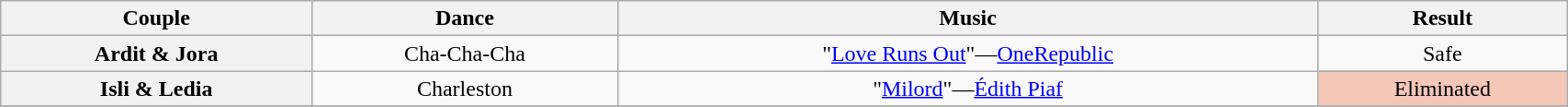<table class="wikitable sortable" style="text-align:center; width: 90%">
<tr>
<th scope="col">Couple</th>
<th scope="col" class="unsortable">Dance</th>
<th scope="col" class="unsortable">Music</th>
<th scope="col" class="unsortable">Result</th>
</tr>
<tr>
<th scope="row">Ardit & Jora</th>
<td>Cha-Cha-Cha</td>
<td>"<a href='#'>Love Runs Out</a>"—<a href='#'>OneRepublic</a></td>
<td>Safe</td>
</tr>
<tr>
<th scope="row">Isli & Ledia</th>
<td>Charleston</td>
<td>"<a href='#'>Milord</a>"—<a href='#'>Édith Piaf</a></td>
<td bgcolor= f4c7b8>Eliminated</td>
</tr>
<tr>
</tr>
</table>
